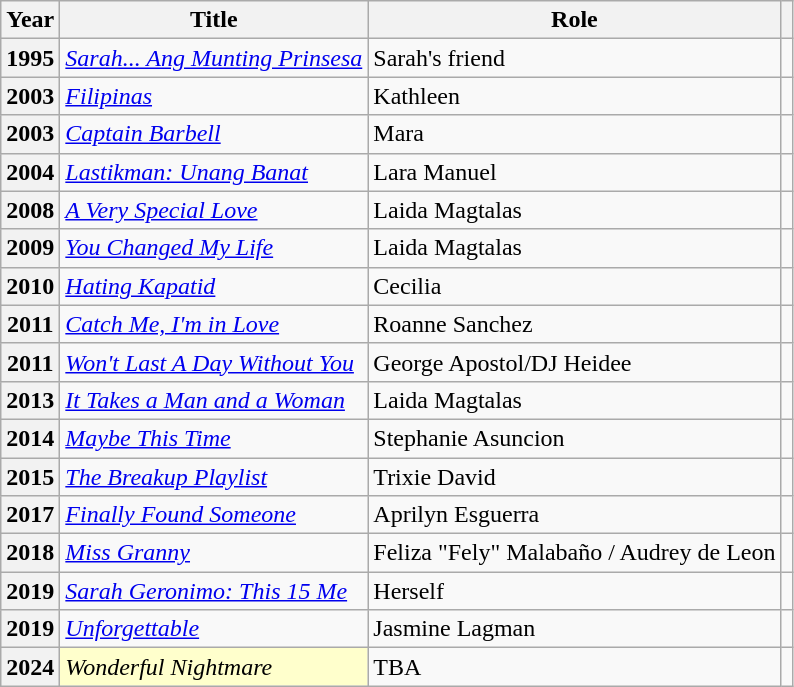<table class="wikitable sortable plainrowheaders">
<tr>
<th scope="col">Year</th>
<th scope="col">Title</th>
<th scope="col">Role</th>
<th scope="col"></th>
</tr>
<tr>
<th scope="row">1995</th>
<td><em><a href='#'>Sarah... Ang Munting Prinsesa</a></em></td>
<td>Sarah's friend</td>
<td></td>
</tr>
<tr>
<th scope="row">2003</th>
<td><em><a href='#'>Filipinas</a></em></td>
<td>Kathleen</td>
<td></td>
</tr>
<tr>
<th scope="row">2003</th>
<td><em><a href='#'>Captain Barbell</a></em></td>
<td>Mara</td>
<td></td>
</tr>
<tr>
<th scope="row">2004</th>
<td><em><a href='#'>Lastikman: Unang Banat</a></em></td>
<td>Lara Manuel</td>
<td></td>
</tr>
<tr>
<th scope="row">2008</th>
<td><em><a href='#'>A Very Special Love</a></em></td>
<td>Laida Magtalas</td>
<td></td>
</tr>
<tr>
<th scope="row">2009</th>
<td><em><a href='#'>You Changed My Life</a></em></td>
<td>Laida Magtalas</td>
<td></td>
</tr>
<tr>
<th scope="row">2010</th>
<td><em><a href='#'>Hating Kapatid</a></em></td>
<td>Cecilia</td>
<td></td>
</tr>
<tr>
<th scope="row">2011</th>
<td><em><a href='#'>Catch Me, I'm in Love</a></em></td>
<td>Roanne Sanchez</td>
<td></td>
</tr>
<tr>
<th scope="row">2011</th>
<td><em><a href='#'>Won't Last A Day Without You</a></em></td>
<td>George Apostol/DJ Heidee</td>
<td></td>
</tr>
<tr>
<th scope="row">2013</th>
<td><em><a href='#'>It Takes a Man and a Woman</a></em></td>
<td>Laida Magtalas</td>
<td></td>
</tr>
<tr>
<th scope="row">2014</th>
<td><em><a href='#'>Maybe This Time</a></em></td>
<td>Stephanie Asuncion</td>
<td></td>
</tr>
<tr>
<th scope="row">2015</th>
<td><em><a href='#'>The Breakup Playlist</a></em></td>
<td>Trixie David</td>
<td></td>
</tr>
<tr>
<th scope="row">2017</th>
<td><em><a href='#'>Finally Found Someone</a></em></td>
<td>Aprilyn Esguerra</td>
<td></td>
</tr>
<tr>
<th scope="row">2018</th>
<td><em><a href='#'>Miss Granny</a></em></td>
<td>Feliza "Fely" Malabaño / Audrey de Leon</td>
<td></td>
</tr>
<tr>
<th scope="row">2019</th>
<td><em><a href='#'>Sarah Geronimo: This 15 Me</a></em></td>
<td>Herself</td>
<td></td>
</tr>
<tr>
<th scope="row">2019</th>
<td><em><a href='#'>Unforgettable</a></em></td>
<td>Jasmine Lagman</td>
<td></td>
</tr>
<tr>
<th scope="row">2024</th>
<td style="background:#ffc;"><em>Wonderful Nightmare</em> </td>
<td>TBA</td>
<td></td>
</tr>
</table>
